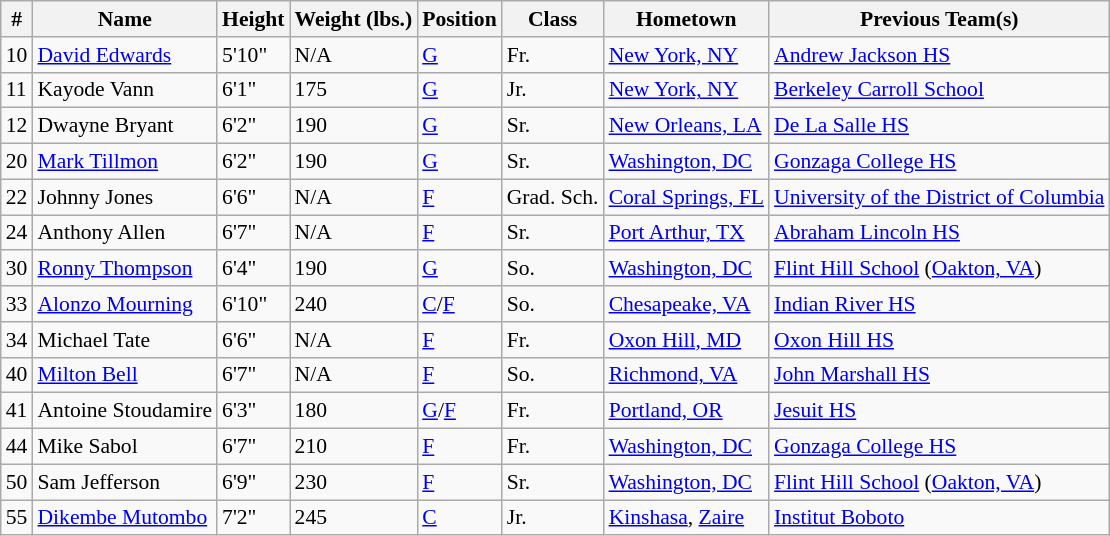<table class="wikitable" style="font-size: 90%">
<tr>
<th>#</th>
<th>Name</th>
<th>Height</th>
<th>Weight (lbs.)</th>
<th>Position</th>
<th>Class</th>
<th>Hometown</th>
<th>Previous Team(s)</th>
</tr>
<tr>
<td>10</td>
<td><a href='#'>David Edwards</a></td>
<td>5'10"</td>
<td>N/A</td>
<td><a href='#'>G</a></td>
<td>Fr.</td>
<td><a href='#'>New York, NY</a></td>
<td><a href='#'>Andrew Jackson HS</a></td>
</tr>
<tr>
<td>11</td>
<td>Kayode Vann</td>
<td>6'1"</td>
<td>175</td>
<td><a href='#'>G</a></td>
<td>Jr.</td>
<td><a href='#'>New York, NY</a></td>
<td><a href='#'>Berkeley Carroll School</a></td>
</tr>
<tr>
<td>12</td>
<td>Dwayne Bryant</td>
<td>6'2"</td>
<td>190</td>
<td><a href='#'>G</a></td>
<td>Sr.</td>
<td><a href='#'>New Orleans, LA</a></td>
<td><a href='#'>De La Salle HS</a></td>
</tr>
<tr>
<td>20</td>
<td><a href='#'>Mark Tillmon</a></td>
<td>6'2"</td>
<td>190</td>
<td><a href='#'>G</a></td>
<td>Sr.</td>
<td><a href='#'>Washington, DC</a></td>
<td><a href='#'>Gonzaga College HS</a></td>
</tr>
<tr>
<td>22</td>
<td>Johnny Jones</td>
<td>6'6"</td>
<td>N/A</td>
<td><a href='#'>F</a></td>
<td>Grad. Sch.</td>
<td><a href='#'>Coral Springs, FL</a></td>
<td><a href='#'>University of the District of Columbia</a></td>
</tr>
<tr>
<td>24</td>
<td>Anthony Allen</td>
<td>6'7"</td>
<td>N/A</td>
<td><a href='#'>F</a></td>
<td>Sr.</td>
<td><a href='#'>Port Arthur, TX</a></td>
<td><a href='#'>Abraham Lincoln HS</a></td>
</tr>
<tr>
<td>30</td>
<td><a href='#'>Ronny Thompson</a></td>
<td>6'4"</td>
<td>190</td>
<td><a href='#'>G</a></td>
<td>So.</td>
<td><a href='#'>Washington, DC</a></td>
<td><a href='#'>Flint Hill School</a> (<a href='#'>Oakton, VA</a>)</td>
</tr>
<tr>
<td>33</td>
<td><a href='#'>Alonzo Mourning</a></td>
<td>6'10"</td>
<td>240</td>
<td><a href='#'>C</a>/<a href='#'>F</a></td>
<td>So.</td>
<td><a href='#'>Chesapeake, VA</a></td>
<td><a href='#'>Indian River HS</a></td>
</tr>
<tr>
<td>34</td>
<td>Michael Tate</td>
<td>6'6"</td>
<td>N/A</td>
<td><a href='#'>F</a></td>
<td>Fr.</td>
<td><a href='#'>Oxon Hill, MD</a></td>
<td><a href='#'>Oxon Hill HS</a></td>
</tr>
<tr>
<td>40</td>
<td><a href='#'>Milton Bell</a></td>
<td>6'7"</td>
<td>N/A</td>
<td><a href='#'>F</a></td>
<td>So.</td>
<td><a href='#'>Richmond, VA</a></td>
<td><a href='#'>John Marshall HS</a></td>
</tr>
<tr>
<td>41</td>
<td>Antoine Stoudamire</td>
<td>6'3"</td>
<td>180</td>
<td><a href='#'>G</a>/<a href='#'>F</a></td>
<td>Fr.</td>
<td><a href='#'>Portland, OR</a></td>
<td><a href='#'>Jesuit HS</a></td>
</tr>
<tr>
<td>44</td>
<td>Mike Sabol</td>
<td>6'7"</td>
<td>210</td>
<td><a href='#'>F</a></td>
<td>Fr.</td>
<td><a href='#'>Washington, DC</a></td>
<td><a href='#'>Gonzaga College HS</a></td>
</tr>
<tr>
<td>50</td>
<td>Sam Jefferson</td>
<td>6'9"</td>
<td>230</td>
<td><a href='#'>F</a></td>
<td>Sr.</td>
<td><a href='#'>Washington, DC</a></td>
<td><a href='#'>Flint Hill School</a> (<a href='#'>Oakton, VA</a>)</td>
</tr>
<tr>
<td>55</td>
<td><a href='#'>Dikembe Mutombo</a></td>
<td>7'2"</td>
<td>245</td>
<td><a href='#'>C</a></td>
<td>Jr.</td>
<td><a href='#'>Kinshasa</a>, <a href='#'>Zaire</a></td>
<td><a href='#'>Institut Boboto</a></td>
</tr>
</table>
